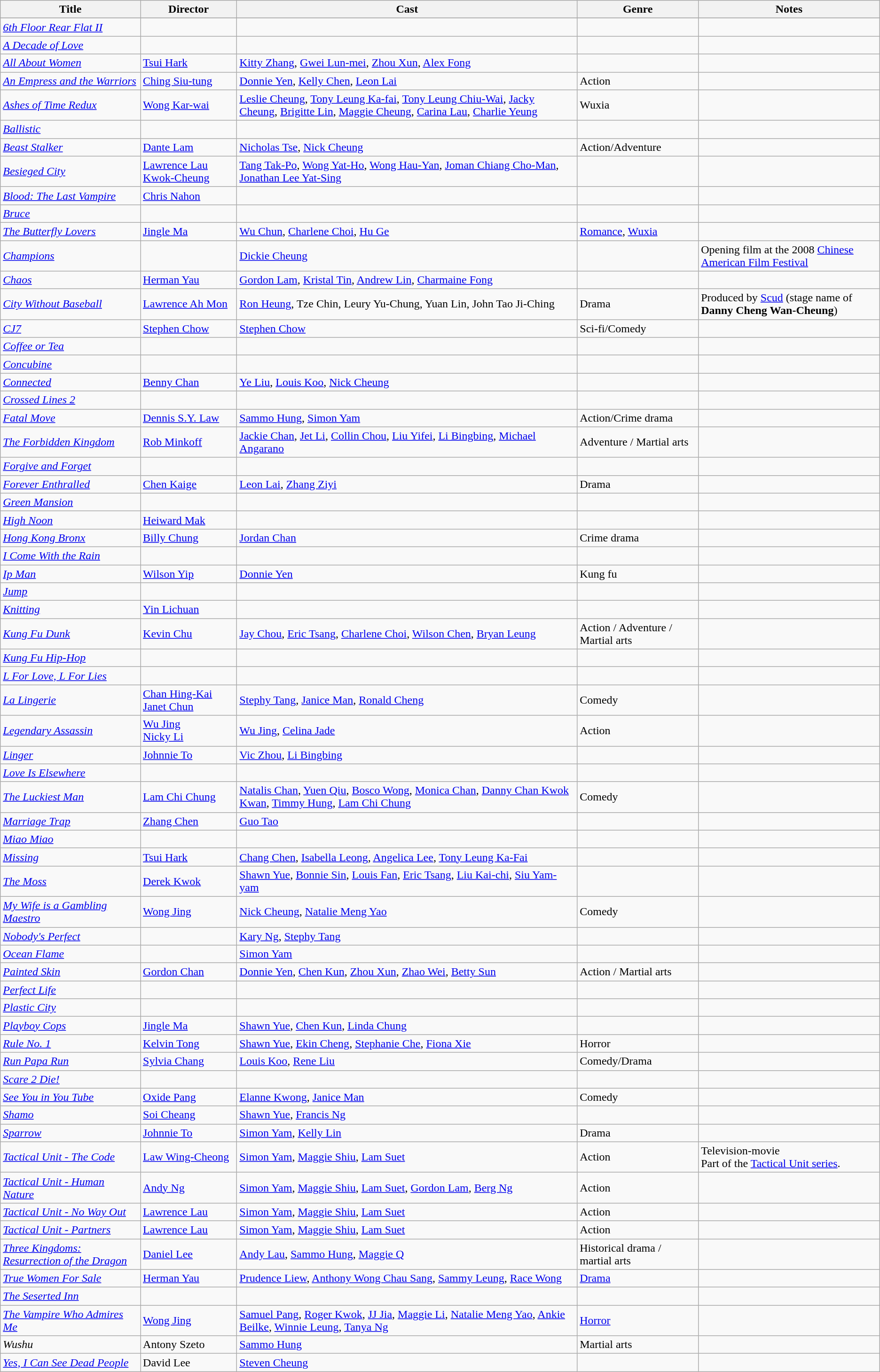<table class="wikitable sortable">
<tr>
<th>Title</th>
<th>Director</th>
<th>Cast</th>
<th>Genre</th>
<th>Notes</th>
</tr>
<tr>
</tr>
<tr>
<td><em><a href='#'>6th Floor Rear Flat II</a></em></td>
<td></td>
<td></td>
<td></td>
<td></td>
</tr>
<tr>
<td><em><a href='#'>A Decade of Love</a></em></td>
<td></td>
<td></td>
<td></td>
<td></td>
</tr>
<tr>
<td><em><a href='#'>All About Women</a></em></td>
<td><a href='#'>Tsui Hark</a></td>
<td><a href='#'>Kitty Zhang</a>, <a href='#'>Gwei Lun-mei</a>, <a href='#'>Zhou Xun</a>, <a href='#'>Alex Fong</a></td>
<td></td>
<td></td>
</tr>
<tr>
<td><em><a href='#'>An Empress and the Warriors</a></em></td>
<td><a href='#'>Ching Siu-tung</a></td>
<td><a href='#'>Donnie Yen</a>, <a href='#'>Kelly Chen</a>, <a href='#'>Leon Lai</a></td>
<td>Action</td>
<td></td>
</tr>
<tr>
<td><em><a href='#'>Ashes of Time Redux</a></em></td>
<td><a href='#'>Wong Kar-wai</a></td>
<td><a href='#'>Leslie Cheung</a>, <a href='#'>Tony Leung Ka-fai</a>, <a href='#'>Tony Leung Chiu-Wai</a>, <a href='#'>Jacky Cheung</a>, <a href='#'>Brigitte Lin</a>, <a href='#'>Maggie Cheung</a>, <a href='#'>Carina Lau</a>, <a href='#'>Charlie Yeung</a></td>
<td>Wuxia</td>
<td></td>
</tr>
<tr>
<td><em><a href='#'>Ballistic</a></em></td>
<td></td>
<td></td>
<td></td>
<td></td>
</tr>
<tr>
<td><em><a href='#'>Beast Stalker</a></em></td>
<td><a href='#'>Dante Lam</a></td>
<td><a href='#'>Nicholas Tse</a>, <a href='#'>Nick Cheung</a></td>
<td>Action/Adventure</td>
<td></td>
</tr>
<tr>
<td><em><a href='#'>Besieged City</a></em></td>
<td><a href='#'>Lawrence Lau Kwok-Cheung</a></td>
<td><a href='#'>Tang Tak-Po</a>, <a href='#'>Wong Yat-Ho</a>, <a href='#'>Wong Hau-Yan</a>, <a href='#'>Joman Chiang Cho-Man</a>, <a href='#'>Jonathan Lee Yat-Sing</a></td>
<td></td>
<td></td>
</tr>
<tr>
<td><em><a href='#'>Blood: The Last Vampire</a></em></td>
<td><a href='#'>Chris Nahon</a></td>
<td></td>
<td></td>
<td></td>
</tr>
<tr>
<td><em><a href='#'>Bruce</a></em></td>
<td></td>
<td></td>
<td></td>
<td></td>
</tr>
<tr>
<td><em><a href='#'>The Butterfly Lovers</a></em></td>
<td><a href='#'>Jingle Ma</a></td>
<td><a href='#'>Wu Chun</a>, <a href='#'>Charlene Choi</a>, <a href='#'>Hu Ge</a></td>
<td><a href='#'>Romance</a>, <a href='#'>Wuxia</a></td>
<td></td>
</tr>
<tr>
<td><em><a href='#'>Champions</a></em></td>
<td></td>
<td><a href='#'>Dickie Cheung</a></td>
<td></td>
<td>Opening film at the 2008 <a href='#'>Chinese American Film Festival</a></td>
</tr>
<tr>
<td><em><a href='#'>Chaos</a></em></td>
<td><a href='#'>Herman Yau</a></td>
<td><a href='#'>Gordon Lam</a>, <a href='#'>Kristal Tin</a>, <a href='#'>Andrew Lin</a>, <a href='#'>Charmaine Fong</a></td>
<td></td>
<td></td>
</tr>
<tr>
<td><em><a href='#'>City Without Baseball</a></em></td>
<td><a href='#'>Lawrence Ah Mon</a></td>
<td><a href='#'>Ron Heung</a>, Tze Chin, Leury Yu-Chung, Yuan Lin, John Tao Ji-Ching</td>
<td>Drama</td>
<td>Produced by <a href='#'>Scud</a> (stage name of <strong>Danny Cheng Wan-Cheung</strong>)</td>
</tr>
<tr>
<td><em><a href='#'>CJ7</a></em></td>
<td><a href='#'>Stephen Chow</a></td>
<td><a href='#'>Stephen Chow</a></td>
<td>Sci-fi/Comedy</td>
<td></td>
</tr>
<tr>
<td><em><a href='#'>Coffee or Tea</a></em></td>
<td></td>
<td></td>
<td></td>
<td></td>
</tr>
<tr>
<td><em><a href='#'>Concubine</a></em></td>
<td></td>
<td></td>
<td></td>
<td></td>
</tr>
<tr>
<td><em><a href='#'>Connected</a></em></td>
<td><a href='#'>Benny Chan</a></td>
<td><a href='#'>Ye Liu</a>, <a href='#'>Louis Koo</a>, <a href='#'>Nick Cheung</a></td>
<td></td>
<td></td>
</tr>
<tr>
<td><em><a href='#'>Crossed Lines 2</a></em></td>
<td></td>
<td></td>
<td></td>
<td></td>
</tr>
<tr>
<td><em><a href='#'>Fatal Move</a></em></td>
<td><a href='#'>Dennis S.Y. Law</a></td>
<td><a href='#'>Sammo Hung</a>, <a href='#'>Simon Yam</a></td>
<td>Action/Crime drama</td>
<td></td>
</tr>
<tr>
<td><em><a href='#'>The Forbidden Kingdom</a></em></td>
<td><a href='#'>Rob Minkoff</a></td>
<td><a href='#'>Jackie Chan</a>, <a href='#'>Jet Li</a>, <a href='#'>Collin Chou</a>, <a href='#'>Liu Yifei</a>, <a href='#'>Li Bingbing</a>, <a href='#'>Michael Angarano</a></td>
<td>Adventure / Martial arts</td>
<td></td>
</tr>
<tr>
<td><em><a href='#'>Forgive and Forget</a></em></td>
<td></td>
<td></td>
<td></td>
<td></td>
</tr>
<tr>
<td><em><a href='#'>Forever Enthralled</a></em></td>
<td><a href='#'>Chen Kaige</a></td>
<td><a href='#'>Leon Lai</a>, <a href='#'>Zhang Ziyi</a></td>
<td>Drama</td>
<td></td>
</tr>
<tr>
<td><em><a href='#'>Green Mansion</a></em></td>
<td></td>
<td></td>
<td></td>
<td></td>
</tr>
<tr>
<td><em><a href='#'>High Noon</a></em></td>
<td><a href='#'>Heiward Mak</a></td>
<td></td>
<td></td>
<td></td>
</tr>
<tr>
<td><em><a href='#'>Hong Kong Bronx</a></em></td>
<td><a href='#'>Billy Chung</a></td>
<td><a href='#'>Jordan Chan</a></td>
<td>Crime drama</td>
<td></td>
</tr>
<tr>
<td><em><a href='#'>I Come With the Rain</a></em></td>
<td></td>
<td></td>
<td></td>
<td></td>
</tr>
<tr>
<td><em><a href='#'>Ip Man</a></em></td>
<td><a href='#'>Wilson Yip</a></td>
<td><a href='#'>Donnie Yen</a></td>
<td>Kung fu</td>
<td></td>
</tr>
<tr>
<td><em><a href='#'>Jump</a></em></td>
<td></td>
<td></td>
<td></td>
<td></td>
</tr>
<tr>
<td><em><a href='#'>Knitting</a></em></td>
<td><a href='#'>Yin Lichuan</a></td>
<td></td>
<td></td>
<td></td>
</tr>
<tr>
<td><em><a href='#'>Kung Fu Dunk</a></em></td>
<td><a href='#'>Kevin Chu</a></td>
<td><a href='#'>Jay Chou</a>, <a href='#'>Eric Tsang</a>, <a href='#'>Charlene Choi</a>, <a href='#'>Wilson Chen</a>, <a href='#'>Bryan Leung</a></td>
<td>Action / Adventure / Martial arts</td>
<td></td>
</tr>
<tr>
<td><em><a href='#'>Kung Fu Hip-Hop</a></em></td>
<td></td>
<td></td>
<td></td>
<td></td>
</tr>
<tr>
<td><em><a href='#'>L For Love, L For Lies</a></em></td>
<td></td>
<td></td>
<td></td>
<td></td>
</tr>
<tr>
<td><em><a href='#'>La Lingerie</a></em></td>
<td><a href='#'>Chan Hing-Kai</a> <br> <a href='#'>Janet Chun</a></td>
<td><a href='#'>Stephy Tang</a>, <a href='#'>Janice Man</a>, <a href='#'>Ronald Cheng</a></td>
<td>Comedy</td>
<td></td>
</tr>
<tr>
<td><em><a href='#'>Legendary Assassin</a></em></td>
<td><a href='#'>Wu Jing</a> <br> <a href='#'>Nicky Li</a></td>
<td><a href='#'>Wu Jing</a>, <a href='#'>Celina Jade</a></td>
<td>Action</td>
<td></td>
</tr>
<tr>
<td><em><a href='#'>Linger</a></em></td>
<td><a href='#'>Johnnie To</a></td>
<td><a href='#'>Vic Zhou</a>, <a href='#'>Li Bingbing</a></td>
<td></td>
<td></td>
</tr>
<tr>
<td><em><a href='#'>Love Is Elsewhere</a></em></td>
<td></td>
<td></td>
<td></td>
<td></td>
</tr>
<tr>
<td><em><a href='#'>The Luckiest Man</a></em></td>
<td><a href='#'>Lam Chi Chung</a></td>
<td><a href='#'>Natalis Chan</a>, <a href='#'>Yuen Qiu</a>, <a href='#'>Bosco Wong</a>, <a href='#'>Monica Chan</a>, <a href='#'>Danny Chan Kwok Kwan</a>, <a href='#'>Timmy Hung</a>, <a href='#'>Lam Chi Chung</a></td>
<td>Comedy</td>
<td></td>
</tr>
<tr>
<td><em><a href='#'>Marriage Trap</a></em></td>
<td><a href='#'>Zhang Chen</a></td>
<td><a href='#'>Guo Tao</a></td>
<td></td>
<td></td>
</tr>
<tr>
<td><em><a href='#'>Miao Miao</a></em></td>
<td></td>
<td></td>
<td></td>
<td></td>
</tr>
<tr>
<td><em><a href='#'>Missing</a></em></td>
<td><a href='#'>Tsui Hark</a></td>
<td><a href='#'>Chang Chen</a>, <a href='#'>Isabella Leong</a>, <a href='#'>Angelica Lee</a>, <a href='#'>Tony Leung Ka-Fai</a></td>
<td></td>
<td></td>
</tr>
<tr>
<td><em><a href='#'>The Moss</a></em></td>
<td><a href='#'>Derek Kwok</a></td>
<td><a href='#'>Shawn Yue</a>, <a href='#'>Bonnie Sin</a>, <a href='#'>Louis Fan</a>, <a href='#'>Eric Tsang</a>, <a href='#'>Liu Kai-chi</a>, <a href='#'>Siu Yam-yam</a></td>
<td></td>
<td></td>
</tr>
<tr>
<td><em><a href='#'>My Wife is a Gambling Maestro</a></em></td>
<td><a href='#'>Wong Jing</a></td>
<td><a href='#'>Nick Cheung</a>, <a href='#'>Natalie Meng Yao</a></td>
<td>Comedy</td>
<td></td>
</tr>
<tr>
<td><em><a href='#'>Nobody's Perfect</a></em></td>
<td></td>
<td><a href='#'>Kary Ng</a>, <a href='#'>Stephy Tang</a></td>
<td></td>
<td></td>
</tr>
<tr>
<td><em><a href='#'>Ocean Flame</a></em></td>
<td></td>
<td><a href='#'>Simon Yam</a></td>
<td></td>
<td></td>
</tr>
<tr>
<td><em><a href='#'>Painted Skin</a></em></td>
<td><a href='#'>Gordon Chan</a></td>
<td><a href='#'>Donnie Yen</a>, <a href='#'>Chen Kun</a>, <a href='#'>Zhou Xun</a>, <a href='#'>Zhao Wei</a>, <a href='#'>Betty Sun</a></td>
<td>Action / Martial arts</td>
<td></td>
</tr>
<tr>
<td><em><a href='#'>Perfect Life</a></em></td>
<td></td>
<td></td>
<td></td>
<td></td>
</tr>
<tr>
<td><em><a href='#'>Plastic City</a></em></td>
<td></td>
<td></td>
<td></td>
<td></td>
</tr>
<tr>
<td><em><a href='#'>Playboy Cops</a></em></td>
<td><a href='#'>Jingle Ma</a></td>
<td><a href='#'>Shawn Yue</a>, <a href='#'>Chen Kun</a>, <a href='#'>Linda Chung</a></td>
<td></td>
<td></td>
</tr>
<tr>
<td><em><a href='#'>Rule No. 1</a></em></td>
<td><a href='#'>Kelvin Tong</a></td>
<td><a href='#'>Shawn Yue</a>, <a href='#'>Ekin Cheng</a>, <a href='#'>Stephanie Che</a>, <a href='#'>Fiona Xie</a></td>
<td>Horror</td>
<td></td>
</tr>
<tr>
<td><em><a href='#'>Run Papa Run</a></em></td>
<td><a href='#'>Sylvia Chang</a></td>
<td><a href='#'>Louis Koo</a>, <a href='#'>Rene Liu</a></td>
<td>Comedy/Drama</td>
<td></td>
</tr>
<tr>
<td><em><a href='#'>Scare 2 Die!</a></em></td>
<td></td>
<td></td>
<td></td>
<td></td>
</tr>
<tr>
<td><em><a href='#'>See You in You Tube</a></em></td>
<td><a href='#'>Oxide Pang</a></td>
<td><a href='#'>Elanne Kwong</a>, <a href='#'>Janice Man</a></td>
<td>Comedy</td>
<td></td>
</tr>
<tr>
<td><em><a href='#'>Shamo</a></em></td>
<td><a href='#'>Soi Cheang</a></td>
<td><a href='#'>Shawn Yue</a>, <a href='#'>Francis Ng</a></td>
<td></td>
<td></td>
</tr>
<tr>
<td><em><a href='#'>Sparrow</a></em></td>
<td><a href='#'>Johnnie To</a></td>
<td><a href='#'>Simon Yam</a>, <a href='#'>Kelly Lin</a></td>
<td>Drama</td>
<td></td>
</tr>
<tr>
<td><em><a href='#'>Tactical Unit - The Code</a></em></td>
<td><a href='#'>Law Wing-Cheong</a></td>
<td><a href='#'>Simon Yam</a>, <a href='#'>Maggie Shiu</a>, <a href='#'>Lam Suet</a></td>
<td>Action</td>
<td>Television-movie <br> Part of the <a href='#'>Tactical Unit series</a>.</td>
</tr>
<tr>
<td><em><a href='#'>Tactical Unit - Human Nature</a></em></td>
<td><a href='#'>Andy Ng</a></td>
<td><a href='#'>Simon Yam</a>, <a href='#'>Maggie Shiu</a>, <a href='#'>Lam Suet</a>, <a href='#'>Gordon Lam</a>, <a href='#'>Berg Ng</a></td>
<td>Action</td>
<td></td>
</tr>
<tr>
<td><em><a href='#'>Tactical Unit - No Way Out</a></em></td>
<td><a href='#'>Lawrence Lau</a></td>
<td><a href='#'>Simon Yam</a>, <a href='#'>Maggie Shiu</a>, <a href='#'>Lam Suet</a></td>
<td>Action</td>
<td></td>
</tr>
<tr>
<td><em><a href='#'>Tactical Unit - Partners</a></em></td>
<td><a href='#'>Lawrence Lau</a></td>
<td><a href='#'>Simon Yam</a>, <a href='#'>Maggie Shiu</a>, <a href='#'>Lam Suet</a></td>
<td>Action</td>
<td></td>
</tr>
<tr>
<td><em><a href='#'>Three Kingdoms: Resurrection of the Dragon</a></em></td>
<td><a href='#'>Daniel Lee</a></td>
<td><a href='#'>Andy Lau</a>, <a href='#'>Sammo Hung</a>, <a href='#'>Maggie Q</a></td>
<td>Historical drama / martial arts</td>
<td></td>
</tr>
<tr>
<td><em><a href='#'>True Women For Sale</a></em></td>
<td><a href='#'>Herman Yau</a></td>
<td><a href='#'>Prudence Liew</a>, <a href='#'>Anthony Wong Chau Sang</a>, <a href='#'>Sammy Leung</a>, <a href='#'>Race Wong</a></td>
<td><a href='#'>Drama</a></td>
<td></td>
</tr>
<tr>
<td><em><a href='#'>The Seserted Inn</a></em></td>
<td></td>
<td></td>
<td></td>
<td></td>
</tr>
<tr>
<td><em><a href='#'>The Vampire Who Admires Me</a></em></td>
<td><a href='#'>Wong Jing</a></td>
<td><a href='#'>Samuel Pang</a>, <a href='#'>Roger Kwok</a>, <a href='#'>JJ Jia</a>, <a href='#'>Maggie Li</a>, <a href='#'>Natalie Meng Yao</a>, <a href='#'>Ankie Beilke</a>, <a href='#'>Winnie Leung</a>, <a href='#'>Tanya Ng</a></td>
<td><a href='#'>Horror</a></td>
<td></td>
</tr>
<tr>
<td><em>Wushu</em></td>
<td>Antony Szeto</td>
<td><a href='#'>Sammo Hung</a></td>
<td>Martial arts</td>
<td></td>
</tr>
<tr>
<td><em><a href='#'>Yes, I Can See Dead People</a></em></td>
<td>David Lee</td>
<td><a href='#'>Steven Cheung</a></td>
<td></td>
<td></td>
</tr>
</table>
